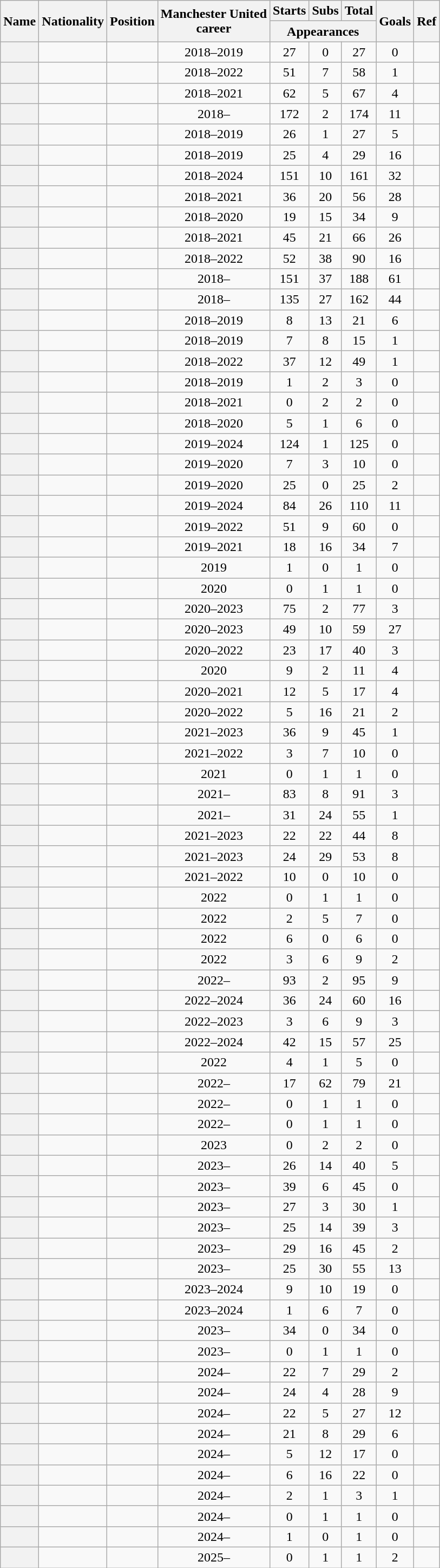<table class="wikitable plainrowheaders sortable" style="text-align:center">
<tr>
<th scope="col" rowspan="2">Name</th>
<th scope="col" rowspan="2">Nationality</th>
<th scope="col" rowspan="2">Position</th>
<th scope="col" rowspan="2">Manchester United<br>career</th>
<th scope="col">Starts</th>
<th scope="col">Subs</th>
<th scope="col">Total</th>
<th scope="col" rowspan="2">Goals</th>
<th scope="col" rowspan="2" class="unsortable">Ref</th>
</tr>
<tr class="unsortable">
<th scope="col" colspan="3">Appearances</th>
</tr>
<tr>
<th scope="row" style="text-align:left;"></th>
<td></td>
<td></td>
<td>2018–2019</td>
<td>27</td>
<td>0</td>
<td>27</td>
<td>0</td>
<td></td>
</tr>
<tr>
<th scope="row" style="text-align:left;"></th>
<td></td>
<td></td>
<td>2018–2022</td>
<td>51</td>
<td>7</td>
<td>58</td>
<td>1</td>
<td></td>
</tr>
<tr>
<th scope="row" style="text-align:left;"></th>
<td></td>
<td></td>
<td>2018–2021</td>
<td>62</td>
<td>5</td>
<td>67</td>
<td>4</td>
<td></td>
</tr>
<tr>
<th scope="row" style="text-align:left;"></th>
<td></td>
<td></td>
<td>2018–</td>
<td>172</td>
<td>2</td>
<td>174</td>
<td>11</td>
<td></td>
</tr>
<tr>
<th scope="row" style="text-align:left;"></th>
<td></td>
<td></td>
<td>2018–2019</td>
<td>26</td>
<td>1</td>
<td>27</td>
<td 0>5</td>
<td></td>
</tr>
<tr>
<th scope="row" style="text-align:left;"></th>
<td></td>
<td></td>
<td>2018–2019</td>
<td>25</td>
<td>4</td>
<td>29</td>
<td 0>16</td>
<td></td>
</tr>
<tr>
<th scope="row" style="text-align:left;"></th>
<td></td>
<td></td>
<td>2018–2024</td>
<td>151</td>
<td>10</td>
<td>161</td>
<td>32</td>
<td></td>
</tr>
<tr>
<th scope="row" style="text-align:left;"></th>
<td></td>
<td></td>
<td>2018–2021</td>
<td>36</td>
<td>20</td>
<td>56</td>
<td>28</td>
<td></td>
</tr>
<tr>
<th scope="row" style="text-align:left;"></th>
<td></td>
<td></td>
<td>2018–2020</td>
<td>19</td>
<td>15</td>
<td>34</td>
<td>9</td>
<td></td>
</tr>
<tr>
<th scope="row" style="text-align:left;"></th>
<td></td>
<td></td>
<td>2018–2021</td>
<td>45</td>
<td>21</td>
<td>66</td>
<td>26</td>
<td></td>
</tr>
<tr>
<th scope="row" style="text-align:left;"></th>
<td></td>
<td></td>
<td>2018–2022</td>
<td>52</td>
<td>38</td>
<td>90</td>
<td>16</td>
<td></td>
</tr>
<tr>
<th scope="row" style="text-align:left;"></th>
<td></td>
<td></td>
<td>2018–</td>
<td>151</td>
<td>37</td>
<td>188</td>
<td>61</td>
<td></td>
</tr>
<tr>
<th scope="row" style="text-align:left;"></th>
<td></td>
<td></td>
<td>2018–</td>
<td>135</td>
<td>27</td>
<td>162</td>
<td>44</td>
<td></td>
</tr>
<tr>
<th scope="row" style="text-align:left;"></th>
<td></td>
<td></td>
<td>2018–2019</td>
<td>8</td>
<td>13</td>
<td>21</td>
<td>6</td>
<td></td>
</tr>
<tr>
<th scope="row" style="text-align:left;"></th>
<td></td>
<td></td>
<td>2018–2019</td>
<td>7</td>
<td>8</td>
<td>15</td>
<td>1</td>
<td></td>
</tr>
<tr>
<th scope="row" style="text-align:left;"></th>
<td></td>
<td></td>
<td>2018–2022</td>
<td>37</td>
<td>12</td>
<td>49</td>
<td>1</td>
<td></td>
</tr>
<tr>
<th scope="row" style="text-align:left;"></th>
<td></td>
<td></td>
<td>2018–2019</td>
<td>1</td>
<td>2</td>
<td>3</td>
<td>0</td>
<td></td>
</tr>
<tr>
<th scope="row" style="text-align:left;"></th>
<td></td>
<td></td>
<td>2018–2021</td>
<td>0</td>
<td>2</td>
<td>2</td>
<td>0</td>
<td></td>
</tr>
<tr>
<th scope="row" style="text-align:left;"></th>
<td></td>
<td></td>
<td>2018–2020</td>
<td>5</td>
<td>1</td>
<td>6</td>
<td>0</td>
<td></td>
</tr>
<tr>
<th scope="row" style="text-align:left;"></th>
<td></td>
<td></td>
<td>2019–2024</td>
<td>124</td>
<td>1</td>
<td>125</td>
<td>0</td>
<td></td>
</tr>
<tr>
<th scope="row" style="text-align:left;"></th>
<td></td>
<td></td>
<td>2019–2020</td>
<td>7</td>
<td>3</td>
<td>10</td>
<td>0</td>
<td></td>
</tr>
<tr>
<th scope="row" style="text-align:left;"></th>
<td></td>
<td></td>
<td>2019–2020</td>
<td>25</td>
<td>0</td>
<td>25</td>
<td>2</td>
<td></td>
</tr>
<tr>
<th scope="row" style="text-align:left;"></th>
<td></td>
<td></td>
<td>2019–2024</td>
<td>84</td>
<td>26</td>
<td>110</td>
<td>11</td>
<td></td>
</tr>
<tr>
<th scope="row" style="text-align:left;"></th>
<td></td>
<td></td>
<td>2019–2022</td>
<td>51</td>
<td>9</td>
<td>60</td>
<td>0</td>
<td></td>
</tr>
<tr>
<th scope="row" style="text-align:left;"></th>
<td></td>
<td></td>
<td>2019–2021</td>
<td>18</td>
<td>16</td>
<td>34</td>
<td>7</td>
<td></td>
</tr>
<tr>
<th scope="row" style="text-align:left;"></th>
<td></td>
<td></td>
<td>2019</td>
<td>1</td>
<td>0</td>
<td>1</td>
<td>0</td>
<td></td>
</tr>
<tr>
<th scope="row" style="text-align:left;"></th>
<td></td>
<td></td>
<td>2020</td>
<td>0</td>
<td>1</td>
<td>1</td>
<td>0</td>
<td></td>
</tr>
<tr>
<th scope="row" style="text-align:left;"></th>
<td></td>
<td></td>
<td>2020–2023</td>
<td>75</td>
<td>2</td>
<td>77</td>
<td>3</td>
<td></td>
</tr>
<tr>
<th scope="row" style="text-align:left;"></th>
<td></td>
<td></td>
<td>2020–2023</td>
<td>49</td>
<td>10</td>
<td>59</td>
<td>27</td>
<td></td>
</tr>
<tr>
<th scope="row" style="text-align:left;"></th>
<td></td>
<td></td>
<td>2020–2022</td>
<td>23</td>
<td>17</td>
<td>40</td>
<td>3</td>
<td></td>
</tr>
<tr>
<th scope="row" style="text-align:left;"></th>
<td></td>
<td></td>
<td>2020</td>
<td>9</td>
<td>2</td>
<td>11</td>
<td>4</td>
<td></td>
</tr>
<tr>
<th scope="row" style="text-align:left;"></th>
<td></td>
<td></td>
<td>2020–2021</td>
<td>12</td>
<td>5</td>
<td>17</td>
<td>4</td>
<td></td>
</tr>
<tr>
<th scope="row" style="text-align:left;"></th>
<td></td>
<td></td>
<td>2020–2022</td>
<td>5</td>
<td>16</td>
<td>21</td>
<td>2</td>
<td></td>
</tr>
<tr>
<th scope="row" style="text-align:left;"></th>
<td></td>
<td></td>
<td>2021–2023</td>
<td>36</td>
<td>9</td>
<td>45</td>
<td>1</td>
<td></td>
</tr>
<tr>
<th scope="row" style="text-align:left;"></th>
<td></td>
<td></td>
<td>2021–2022</td>
<td>3</td>
<td>7</td>
<td>10</td>
<td>0</td>
<td></td>
</tr>
<tr>
<th scope="row" style="text-align:left;"></th>
<td></td>
<td></td>
<td>2021</td>
<td>0</td>
<td>1</td>
<td>1</td>
<td>0</td>
<td></td>
</tr>
<tr>
<th scope="row" style="text-align:left;"></th>
<td></td>
<td></td>
<td>2021–</td>
<td>83</td>
<td>8</td>
<td>91</td>
<td>3</td>
<td></td>
</tr>
<tr>
<th scope="row" style="text-align:left;"></th>
<td></td>
<td></td>
<td>2021–</td>
<td>31</td>
<td>24</td>
<td>55</td>
<td>1</td>
<td></td>
</tr>
<tr>
<th scope="row" style="text-align:left;"></th>
<td></td>
<td></td>
<td>2021–2023</td>
<td>22</td>
<td>22</td>
<td>44</td>
<td>8</td>
<td></td>
</tr>
<tr>
<th scope="row" style="text-align:left;"></th>
<td></td>
<td></td>
<td>2021–2023</td>
<td>24</td>
<td>29</td>
<td>53</td>
<td>8</td>
<td></td>
</tr>
<tr>
<th scope="row" style="text-align:left;"></th>
<td></td>
<td></td>
<td>2021–2022</td>
<td>10</td>
<td>0</td>
<td>10</td>
<td>0</td>
<td></td>
</tr>
<tr>
<th scope="row" style="text-align:left;"></th>
<td></td>
<td></td>
<td>2022</td>
<td>0</td>
<td>1</td>
<td>1</td>
<td>0</td>
<td></td>
</tr>
<tr>
<th scope="row" style="text-align:left;"></th>
<td></td>
<td></td>
<td>2022</td>
<td>2</td>
<td>5</td>
<td>7</td>
<td>0</td>
<td></td>
</tr>
<tr>
<th scope="row" style="text-align:left;"></th>
<td></td>
<td></td>
<td>2022</td>
<td>6</td>
<td>0</td>
<td>6</td>
<td>0</td>
<td></td>
</tr>
<tr>
<th scope="row" style="text-align:left;"></th>
<td></td>
<td></td>
<td>2022</td>
<td>3</td>
<td>6</td>
<td>9</td>
<td>2</td>
<td></td>
</tr>
<tr>
<th scope="row" style="text-align:left;"></th>
<td></td>
<td></td>
<td>2022–</td>
<td>93</td>
<td>2</td>
<td>95</td>
<td>9</td>
<td></td>
</tr>
<tr>
<th scope="row" style="text-align:left;"></th>
<td></td>
<td></td>
<td>2022–2024</td>
<td>36</td>
<td>24</td>
<td>60</td>
<td>16</td>
<td></td>
</tr>
<tr>
<th scope="row" style="text-align:left;"></th>
<td></td>
<td></td>
<td>2022–2023</td>
<td>3</td>
<td>6</td>
<td>9</td>
<td>3</td>
<td></td>
</tr>
<tr>
<th scope="row" style="text-align:left;"></th>
<td></td>
<td></td>
<td>2022–2024</td>
<td>42</td>
<td>15</td>
<td>57</td>
<td>25</td>
<td></td>
</tr>
<tr>
<th scope="row" style="text-align:left;"></th>
<td></td>
<td></td>
<td>2022</td>
<td>4</td>
<td>1</td>
<td>5</td>
<td>0</td>
<td></td>
</tr>
<tr>
<th scope="row" style="text-align:left;"></th>
<td></td>
<td></td>
<td>2022–</td>
<td>17</td>
<td>62</td>
<td>79</td>
<td>21</td>
<td></td>
</tr>
<tr>
<th scope="row" style="text-align:left;"></th>
<td></td>
<td></td>
<td>2022–</td>
<td>0</td>
<td>1</td>
<td>1</td>
<td>0</td>
<td></td>
</tr>
<tr>
<th scope="row" style="text-align:left;"></th>
<td></td>
<td></td>
<td>2022–</td>
<td>0</td>
<td>1</td>
<td>1</td>
<td>0</td>
<td></td>
</tr>
<tr>
<th scope="row" style="text-align:left;"></th>
<td></td>
<td></td>
<td>2023</td>
<td>0</td>
<td>2</td>
<td>2</td>
<td>0</td>
<td></td>
</tr>
<tr>
<th scope="row" style="text-align:left;"></th>
<td></td>
<td></td>
<td>2023–</td>
<td>26</td>
<td>14</td>
<td>40</td>
<td>5</td>
<td></td>
</tr>
<tr>
<th scope="row" style="text-align:left;"></th>
<td></td>
<td></td>
<td>2023–</td>
<td>39</td>
<td>6</td>
<td>45</td>
<td>0</td>
<td></td>
</tr>
<tr>
<th scope="row" style="text-align:left;"></th>
<td></td>
<td></td>
<td>2023–</td>
<td>27</td>
<td>3</td>
<td>30</td>
<td>1</td>
<td></td>
</tr>
<tr>
<th scope="row" style="text-align:left;"></th>
<td></td>
<td></td>
<td>2023–</td>
<td>25</td>
<td>14</td>
<td>39</td>
<td>3</td>
<td></td>
</tr>
<tr>
<th scope="row" style="text-align:left;"></th>
<td></td>
<td></td>
<td>2023–</td>
<td>29</td>
<td>16</td>
<td>45</td>
<td>2</td>
<td></td>
</tr>
<tr>
<th scope="row" style="text-align:left;"></th>
<td></td>
<td></td>
<td>2023–</td>
<td>25</td>
<td>30</td>
<td>55</td>
<td>13</td>
<td></td>
</tr>
<tr>
<th scope="row" style="text-align:left;"></th>
<td></td>
<td></td>
<td>2023–2024</td>
<td>9</td>
<td>10</td>
<td>19</td>
<td>0</td>
<td></td>
</tr>
<tr>
<th scope="row" style="text-align:left;"></th>
<td></td>
<td></td>
<td>2023–2024</td>
<td>1</td>
<td>6</td>
<td>7</td>
<td>0</td>
<td></td>
</tr>
<tr>
<th scope="row" style="text-align:left;"></th>
<td></td>
<td></td>
<td>2023–</td>
<td>34</td>
<td>0</td>
<td>34</td>
<td>0</td>
<td></td>
</tr>
<tr>
<th scope="row" style="text-align:left;"></th>
<td></td>
<td></td>
<td>2023–</td>
<td>0</td>
<td>1</td>
<td>1</td>
<td>0</td>
<td></td>
</tr>
<tr>
<th scope="row" style="text-align:left;"></th>
<td></td>
<td></td>
<td>2024–</td>
<td>22</td>
<td>7</td>
<td>29</td>
<td>2</td>
<td></td>
</tr>
<tr>
<th scope="row" style="text-align:left;"></th>
<td></td>
<td></td>
<td>2024–</td>
<td>24</td>
<td>4</td>
<td>28</td>
<td>9</td>
<td></td>
</tr>
<tr>
<th scope="row" style="text-align:left;"></th>
<td></td>
<td></td>
<td>2024–</td>
<td>22</td>
<td>5</td>
<td>27</td>
<td>12</td>
<td></td>
</tr>
<tr>
<th scope="row" style="text-align:left;"></th>
<td></td>
<td></td>
<td>2024–</td>
<td>21</td>
<td>8</td>
<td>29</td>
<td>6</td>
<td></td>
</tr>
<tr>
<th scope="row" style="text-align:left;"></th>
<td></td>
<td></td>
<td>2024–</td>
<td>5</td>
<td>12</td>
<td>17</td>
<td>0</td>
<td></td>
</tr>
<tr>
<th scope="row" style="text-align:left;"></th>
<td></td>
<td></td>
<td>2024–</td>
<td>6</td>
<td>16</td>
<td>22</td>
<td>0</td>
<td></td>
</tr>
<tr>
<th scope="row" style="text-align:left;"></th>
<td></td>
<td></td>
<td>2024–</td>
<td>2</td>
<td>1</td>
<td>3</td>
<td>1</td>
<td></td>
</tr>
<tr>
<th scope="row" style="text-align:left;"></th>
<td></td>
<td></td>
<td>2024–</td>
<td>0</td>
<td>1</td>
<td>1</td>
<td>0</td>
<td></td>
</tr>
<tr>
<th scope="row" style="text-align:left;"></th>
<td></td>
<td></td>
<td>2024–</td>
<td>1</td>
<td>0</td>
<td>1</td>
<td>0</td>
<td></td>
</tr>
<tr>
<th scope="row" style="text-align:left;"></th>
<td></td>
<td></td>
<td>2025–</td>
<td>0</td>
<td>1</td>
<td>1</td>
<td>2</td>
<td></td>
</tr>
</table>
